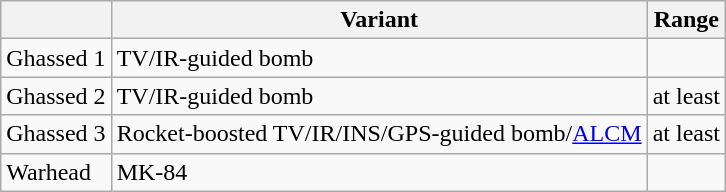<table class="wikitable">
<tr>
<th></th>
<th>Variant</th>
<th>Range</th>
</tr>
<tr>
<td>Ghassed 1</td>
<td>TV/IR-guided bomb</td>
<td></td>
</tr>
<tr>
<td>Ghassed 2</td>
<td>TV/IR-guided bomb</td>
<td>at least </td>
</tr>
<tr>
<td>Ghassed 3</td>
<td>Rocket-boosted TV/IR/INS/GPS-guided bomb/<a href='#'>ALCM</a></td>
<td>at least </td>
</tr>
<tr>
<td>Warhead</td>
<td>MK-84</td>
<td></td>
</tr>
</table>
